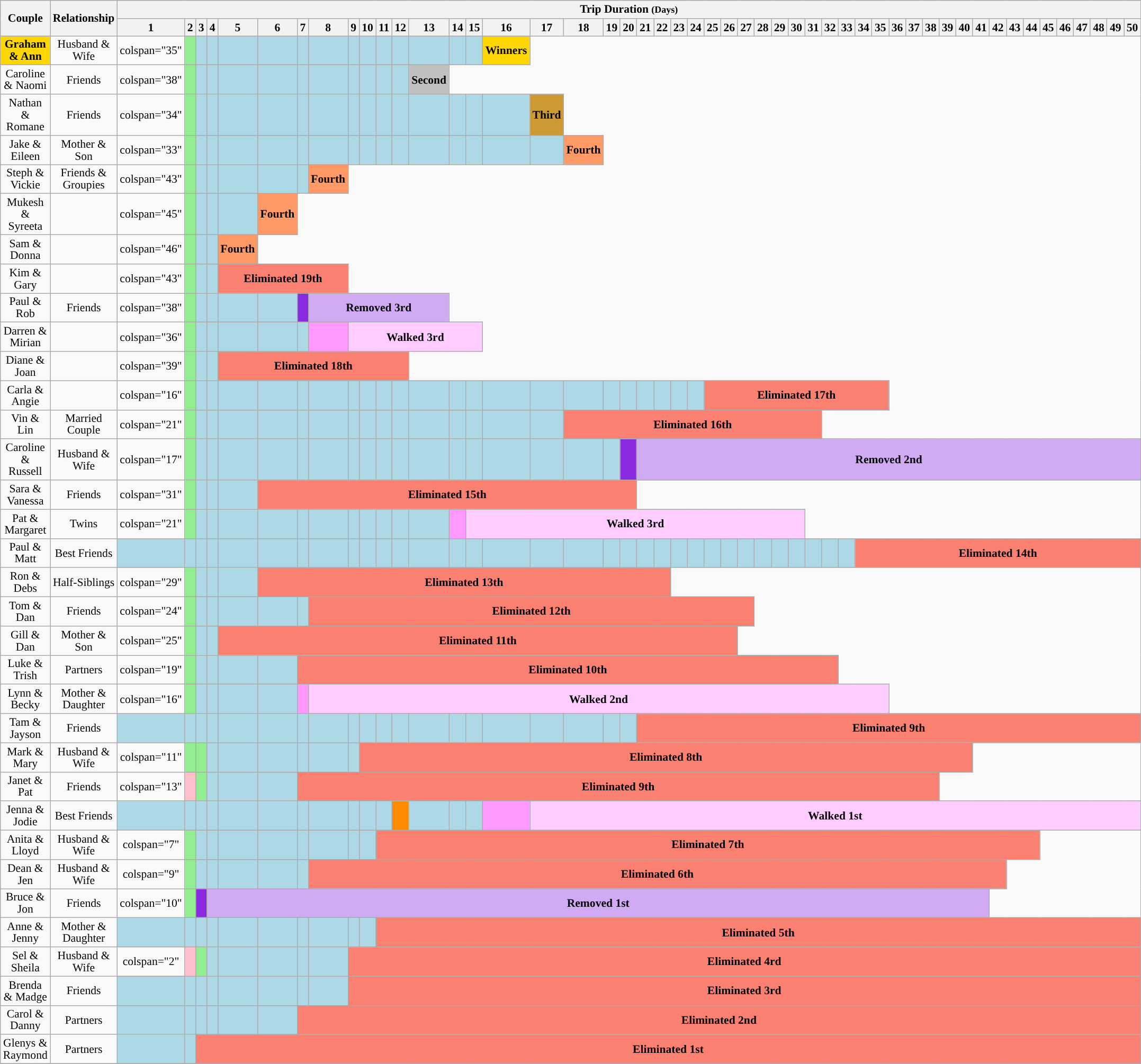<table class="wikitable" style="text-align:center; width:100%; font-size:90%; line-height:15px;">
<tr>
<th rowspan="2">Couple</th>
<th rowspan="2">Relationship</th>
<th colspan="50">Trip Duration <small>(Days)</small></th>
</tr>
<tr>
<th>1</th>
<th>2</th>
<th>3</th>
<th>4</th>
<th>5</th>
<th>6</th>
<th>7</th>
<th>8</th>
<th>9</th>
<th>10</th>
<th>11</th>
<th>12</th>
<th>13</th>
<th>14</th>
<th>15</th>
<th>16</th>
<th>17</th>
<th>18</th>
<th>19</th>
<th>20</th>
<th>21</th>
<th>22</th>
<th>23</th>
<th>24</th>
<th>25</th>
<th>26</th>
<th>27</th>
<th>28</th>
<th>29</th>
<th>30</th>
<th>31</th>
<th>32</th>
<th>33</th>
<th>34</th>
<th>35</th>
<th>36</th>
<th>37</th>
<th>38</th>
<th>39</th>
<th>40</th>
<th>41</th>
<th>42</th>
<th>43</th>
<th>44</th>
<th>45</th>
<th>46</th>
<th>47</th>
<th>48</th>
<th>49</th>
<th>50</th>
</tr>
<tr>
<td style="background:gold;"><strong>Graham & Ann</strong></td>
<td>Husband & Wife</td>
<td>colspan="35" </td>
<td style="background:lightgreen;”"></td>
<td style="background:lightblue;"></td>
<td style="background:lightblue;"></td>
<td style="background:lightblue;"></td>
<td style="background:lightblue;"></td>
<td style="background:lightblue;"></td>
<td style="background:lightblue;"></td>
<td style="background:lightblue;"></td>
<td style="background:lightblue;"></td>
<td style="background:lightblue;"></td>
<td style="background:lightblue;"></td>
<td style="background:lightblue;"></td>
<td style="background:lightblue;"></td>
<td style="background:lightblue;"></td>
<td colspan="1" style="background:gold;"><strong>Winners</strong><br><small></small></td>
</tr>
<tr>
<td>Caroline & Naomi</td>
<td>Friends</td>
<td>colspan="38" </td>
<td style="background:lightgreen;”"></td>
<td style="background:lightblue;"></td>
<td style="background:lightblue;"></td>
<td style="background:lightblue;"></td>
<td style="background:lightblue;"></td>
<td style="background:lightblue;"></td>
<td style="background:lightblue;"></td>
<td style="background:lightblue;"></td>
<td style="background:lightblue;"></td>
<td style="background:lightblue;"></td>
<td style="background:lightblue;"></td>
<td colspan="1" style="background:silver;"><strong>Second</strong><br><small></small></td>
</tr>
<tr>
<td>Nathan & Romane</td>
<td>Friends</td>
<td>colspan="34" </td>
<td style="background:lightgreen;”"></td>
<td style="background:lightblue;"></td>
<td style="background:lightblue;"></td>
<td style="background:lightblue;"></td>
<td style="background:lightblue;"></td>
<td style="background:lightblue;"></td>
<td style="background:lightblue;"></td>
<td style="background:lightblue;"></td>
<td style="background:lightblue;"></td>
<td style="background:lightblue;"></td>
<td style="background:lightblue;"></td>
<td style="background:lightblue;"></td>
<td style="background:lightblue;"></td>
<td style="background:lightblue;"></td>
<td style="background:lightblue;"></td>
<td colspan="1" style="background:#cc9933;"><strong>Third</strong><br><small></small></td>
</tr>
<tr>
<td>Jake & Eileen</td>
<td>Mother & Son</td>
<td>colspan="33" </td>
<td style="background:lightgreen;”"></td>
<td style="background:lightblue;"></td>
<td style="background:lightblue;"></td>
<td style="background:lightblue;"></td>
<td style="background:lightblue;"></td>
<td style="background:lightblue;"></td>
<td style="background:lightblue;"></td>
<td style="background:lightblue;"></td>
<td style="background:lightblue;"></td>
<td style="background:lightblue;"></td>
<td style="background:lightblue;"></td>
<td style="background:lightblue;"></td>
<td style="background:lightblue;"></td>
<td style="background:lightblue;"></td>
<td style="background:lightblue;"></td>
<td style="background:lightblue;"></td>
<td colspan="1" style="background:#ff9966;"><strong>Fourth</strong><br><small></small></td>
</tr>
<tr>
<td>Steph & Vickie</td>
<td>Friends & Groupies</td>
<td>colspan="43" </td>
<td style="background:lightgreen;”"></td>
<td style="background:lightblue;"></td>
<td style="background:lightblue;"></td>
<td style="background:lightblue;"></td>
<td style="background:lightblue;"></td>
<td style="background:lightblue;"></td>
<td colspan="1" style="background:#ff9966;"><strong>Fourth</strong><br><small></small></td>
</tr>
<tr>
<td>Mukesh & Syreeta</td>
<td></td>
<td>colspan="45" </td>
<td style="background:lightgreen;”"></td>
<td style="background:lightblue;"></td>
<td style="background:lightblue;"></td>
<td style="background:lightblue;"></td>
<td colspan="1" style="background:#ff9966;"><strong>Fourth</strong><br><small></small></td>
</tr>
<tr>
<td>Sam & Donna</td>
<td></td>
<td>colspan="46" </td>
<td style="background:lightgreen;”"></td>
<td style="background:lightblue;"></td>
<td style="background:lightblue;"></td>
<td colspan="1" style="background:#ff9966;"><strong>Fourth</strong><br><small></small></td>
</tr>
<tr>
<td>Kim & Gary</td>
<td></td>
<td>colspan="43" </td>
<td style="background:lightgreen;”"></td>
<td style="background:lightblue;"></td>
<td style="background:lightblue;"></td>
<td colspan="4" style="background:salmon;"><strong>Eliminated 19th</strong><br><small></small></td>
</tr>
<tr>
<td>Paul & Rob</td>
<td>Friends</td>
<td>colspan="38" </td>
<td style="background:lightgreen;”"></td>
<td style="background:lightblue;"></td>
<td style="background:lightblue;"></td>
<td style="background:lightblue;"></td>
<td style="background:lightblue;"></td>
<td style="background:#8a2be2;"></td>
<td colspan="6" style="background:#d0aaf3;"><strong>Removed 3rd</strong><br><small></small></td>
</tr>
<tr>
<td>Darren & Mirian</td>
<td></td>
<td>colspan="36" </td>
<td style="background:lightgreen;”"></td>
<td style="background:lightblue;"></td>
<td style="background:lightblue;"></td>
<td style="background:lightblue;"></td>
<td style="background:lightblue;"></td>
<td style="background:lightblue;"></td>
<td style="background:#ff99ff;"></td>
<td colspan="7"style="background:#ffccff;"><strong>Walked 3rd</strong><br><small></small></td>
</tr>
<tr>
<td>Diane & Joan</td>
<td></td>
<td>colspan="39" </td>
<td style="background:lightgreen;”"></td>
<td style="background:lightblue;"></td>
<td style="background:lightblue;"></td>
<td colspan="8" style="background:salmon;"><strong>Eliminated 18th</strong><br><small></small></td>
</tr>
<tr>
<td>Carla & Angie</td>
<td></td>
<td>colspan="16" </td>
<td style="background:lightgreen;”"></td>
<td style="background:lightblue;"></td>
<td style="background:lightblue;"></td>
<td style="background:lightblue;"></td>
<td style="background:lightblue;"></td>
<td style="background:lightblue;"></td>
<td style="background:lightblue;"></td>
<td style="background:lightblue;"></td>
<td style="background:lightblue;"></td>
<td style="background:lightblue;"></td>
<td style="background:lightblue;"></td>
<td style="background:lightblue;"></td>
<td style="background:lightblue;"></td>
<td style="background:lightblue;"></td>
<td style="background:lightblue;"></td>
<td style="background:lightblue;"></td>
<td style="background:lightblue;"></td>
<td style="background:lightblue;"></td>
<td style="background:lightblue;"></td>
<td style="background:lightblue;"></td>
<td style="background:lightblue;"></td>
<td style="background:lightblue;"></td>
<td style="background:lightblue;"></td>
<td colspan="11" style="background:salmon;"><strong>Eliminated 17th</strong><br><small></small></td>
</tr>
<tr>
<td>Vin & Lin</td>
<td>Married Couple</td>
<td>colspan="21" </td>
<td style="background:lightgreen;”"></td>
<td style="background:lightblue;"></td>
<td style="background:lightblue;"></td>
<td style="background:lightblue;"></td>
<td style="background:lightblue;"></td>
<td style="background:lightblue;"></td>
<td style="background:lightblue;"></td>
<td style="background:lightblue;"></td>
<td style="background:lightblue;"></td>
<td style="background:lightblue;"></td>
<td style="background:lightblue;"></td>
<td style="background:lightblue;"></td>
<td style="background:lightblue;"></td>
<td style="background:lightblue;"></td>
<td style="background:lightblue;"></td>
<td style="background:lightblue;"></td>
<td colspan="14" style="background:salmon;"><strong>Eliminated 16th</strong><br><small></small></td>
</tr>
<tr>
<td>Caroline & Russell</td>
<td>Husband & Wife</td>
<td>colspan="17" </td>
<td style="background:lightgreen;”"></td>
<td style="background:lightblue;"></td>
<td style="background:lightblue;"></td>
<td style="background:lightblue;"></td>
<td style="background:lightblue;"></td>
<td style="background:lightblue;"></td>
<td style="background:lightblue;"></td>
<td style="background:lightblue;"></td>
<td style="background:lightblue;"></td>
<td style="background:lightblue;"></td>
<td style="background:lightblue;"></td>
<td style="background:lightblue;"></td>
<td style="background:lightblue;"></td>
<td style="background:lightblue;"></td>
<td style="background:lightblue;"></td>
<td style="background:lightblue;"></td>
<td style="background:lightblue;"></td>
<td style="background:lightblue;"></td>
<td style="background:#8a2be2;"></td>
<td colspan="38" style="background:#d0aaf3;"><strong>Removed 2nd</strong><br><small></small></td>
</tr>
<tr>
<td>Sara & Vanessa</td>
<td>Friends</td>
<td>colspan="31" </td>
<td style="background:lightgreen;”"></td>
<td style="background:lightblue;"></td>
<td style="background:lightblue;"></td>
<td style="background:lightblue;"></td>
<td colspan="15" style="background:salmon;"><strong>Eliminated 15th</strong><br><small></small></td>
</tr>
<tr>
<td>Pat & Margaret</td>
<td>Twins</td>
<td>colspan="21" </td>
<td style="background:lightgreen;”"></td>
<td style="background:lightblue;"></td>
<td style="background:lightblue;"></td>
<td style="background:lightblue;"></td>
<td style="background:lightblue;"></td>
<td style="background:lightblue;"></td>
<td style="background:lightblue;"></td>
<td style="background:lightblue;"></td>
<td style="background:lightblue;"></td>
<td style="background:lightblue;"></td>
<td style="background:lightblue;"></td>
<td style="background:lightblue;"></td>
<td style="background:#ff99ff;"></td>
<td colspan="16"style="background:#ffccff;"><strong>Walked 3rd</strong><br><small></small></td>
</tr>
<tr>
<td>Paul & Matt</td>
<td>Best Friends</td>
<td style="background:lightblue;"></td>
<td style="background:lightblue;"></td>
<td style="background:lightblue;"></td>
<td style="background:lightblue;"></td>
<td style="background:lightblue;"></td>
<td style="background:lightblue;"></td>
<td style="background:lightblue;"></td>
<td style="background:lightblue;"></td>
<td style="background:lightblue;"></td>
<td style="background:lightblue;"></td>
<td style="background:lightblue;"></td>
<td style="background:lightblue;"></td>
<td style="background:lightblue;"></td>
<td style="background:lightblue;"></td>
<td style="background:lightblue;"></td>
<td style="background:lightblue;"></td>
<td style="background:lightblue;"></td>
<td style="background:lightblue;"></td>
<td style="background:lightblue;"></td>
<td style="background:lightblue;"></td>
<td style="background:lightblue;"></td>
<td style="background:lightblue;"></td>
<td style="background:lightblue;"></td>
<td style="background:lightblue;"></td>
<td style="background:lightblue;"></td>
<td style="background:lightblue;"></td>
<td style="background:lightblue;"></td>
<td style="background:lightblue;"></td>
<td style="background:lightblue;"></td>
<td style="background:lightblue;"></td>
<td style="background:lightblue;"></td>
<td style="background:lightblue;"></td>
<td style="background:lightblue;"></td>
<td colspan="17" style="background:salmon;"><strong>Eliminated 14th</strong><br><small></small></td>
</tr>
<tr>
<td>Ron & Debs</td>
<td>Half-Siblings</td>
<td>colspan="29" </td>
<td style="background:lightgreen;"></td>
<td style="background:lightblue;"></td>
<td style="background:lightblue;"></td>
<td style="background:lightblue;"></td>
<td colspan="17" style="background:salmon;"><strong>Eliminated 13th</strong><br><small></small></td>
</tr>
<tr>
<td>Tom & Dan</td>
<td>Friends</td>
<td>colspan="24" </td>
<td style="background:lightgreen;"></td>
<td style="background:lightblue;"></td>
<td style="background:lightblue;"></td>
<td style="background:lightblue;"></td>
<td style="background:lightblue;"></td>
<td style="background:lightblue;"></td>
<td colspan="20" style="background:salmon;"><strong>Eliminated 12th</strong><br><small></small></td>
</tr>
<tr>
<td>Gill & Dan</td>
<td>Mother & Son</td>
<td>colspan="25" </td>
<td style="background:lightgreen;"></td>
<td style="background:lightblue;"></td>
<td style="background:lightblue;"></td>
<td colspan="22" style="background:salmon;"><strong>Eliminated 11th</strong><br><small></small></td>
</tr>
<tr>
<td>Luke & Trish</td>
<td>Partners</td>
<td>colspan="19" </td>
<td style="background:lightgreen;"></td>
<td style="background:lightblue;"></td>
<td style="background:lightblue;"></td>
<td style="background:lightblue;"></td>
<td style="background:lightblue;"></td>
<td colspan="26" style="background:salmon;"><strong>Eliminated 10th</strong><br><small></small></td>
</tr>
<tr>
<td>Lynn & Becky</td>
<td>Mother & Daughter</td>
<td>colspan="16" </td>
<td style="background:lightgreen;"></td>
<td style="background:lightblue;"></td>
<td style="background:lightblue;"></td>
<td style="background:lightblue;"></td>
<td style="background:lightblue;"></td>
<td style="background:#ff99ff;"></td>
<td colspan="28" style="background:#ffccff;"><strong>Walked 2nd</strong><br><small></small></td>
</tr>
<tr>
<td>Tam & Jayson</td>
<td>Friends</td>
<td style="background:lightblue;"></td>
<td style="background:lightblue;"></td>
<td style="background:lightblue;"></td>
<td style="background:lightblue;"></td>
<td style="background:lightblue;"></td>
<td style="background:lightblue;"></td>
<td style="background:lightblue;"></td>
<td style="background:lightblue;"></td>
<td style="background:lightblue;"></td>
<td style="background:lightblue;"></td>
<td style="background:lightblue;"></td>
<td style="background:lightblue;"></td>
<td style="background:lightblue;"></td>
<td style="background:lightblue;"></td>
<td style="background:lightblue;"></td>
<td style="background:lightblue;"></td>
<td style="background:lightblue;"></td>
<td style="background:lightblue;"></td>
<td style="background:lightblue;"></td>
<td style="background:lightblue;"></td>
<td colspan="30" style="background:salmon;"><strong>Eliminated 9th</strong><br><small></small></td>
</tr>
<tr>
<td>Mark & Mary</td>
<td>Husband & Wife</td>
<td>colspan="11" </td>
<td style="background:lightgreen;"></td>
<td style="background:lightgreen;"></td>
<td style="background:lightblue;"></td>
<td style="background:lightblue;"></td>
<td style="background:lightblue;"></td>
<td style="background:lightblue;"></td>
<td style="background:lightblue;"></td>
<td style="background:lightblue;"></td>
<td colspan="31" style="background:salmon;"><strong>Eliminated 8th</strong><br><small></small></td>
</tr>
<tr>
<td>Janet & Pat</td>
<td>Friends</td>
<td>colspan="13" </td>
<td style="background:pink;"></td>
<td style="background:lightgreen;"></td>
<td style="background:lightblue;"></td>
<td style="background:lightblue;"></td>
<td style="background:lightblue;"></td>
<td colspan="32" style="background:salmon;"><strong>Eliminated 9th</strong><br><small></small></td>
</tr>
<tr>
<td>Jenna & Jodie</td>
<td>Best Friends</td>
<td style="background:lightblue;"></td>
<td style="background:lightblue;"></td>
<td style="background:lightblue;"></td>
<td style="background:lightblue;"></td>
<td style="background:lightblue;"></td>
<td style="background:lightblue;"></td>
<td style="background:lightblue;"></td>
<td style="background:lightblue;"></td>
<td style="background:lightblue;"></td>
<td style="background:lightblue;"></td>
<td style="background:lightblue;"></td>
<td style="background:darkorange;"></td>
<td style="background:lightblue;"></td>
<td style="background:lightblue;"></td>
<td style="background:lightblue;"></td>
<td style="background:#ff99ff;"></td>
<td colspan="34" style="background:#ffccff;"><strong>Walked 1st</strong><br><small></small></td>
</tr>
<tr>
<td>Anita & Lloyd</td>
<td>Husband & Wife</td>
<td>colspan="7" </td>
<td style="background:lightgreen;"></td>
<td style="background:lightblue;"></td>
<td style="background:lightblue;"></td>
<td style="background:lightblue;"></td>
<td style="background:lightblue;"></td>
<td style="background:lightblue;"></td>
<td style="background:lightblue;"></td>
<td style="background:lightblue;"></td>
<td style="background:lightblue;"></td>
<td colspan="34" style="background:salmon;"><strong>Eliminated 7th</strong><br><small></small></td>
</tr>
<tr>
<td>Dean & Jen</td>
<td>Husband & Wife</td>
<td>colspan="9" </td>
<td style="background:lightgreen;"></td>
<td style="background:lightblue;"></td>
<td style="background:lightblue;"></td>
<td style="background:lightblue;"></td>
<td style="background:lightblue;"></td>
<td style="background:lightblue;"></td>
<td colspan="35" style="background:salmon;"><strong>Eliminated 6th</strong><br><small></small></td>
</tr>
<tr>
<td>Bruce & Jon</td>
<td>Friends</td>
<td>colspan="10" </td>
<td style="background:lightgreen;"></td>
<td style="background:#8a2be2;"></td>
<td colspan="38" style="background:#d0aaf3;"><strong>Removed 1st</strong><br><small></small></td>
</tr>
<tr>
<td>Anne & Jenny</td>
<td>Mother & Daughter</td>
<td style="background:lightblue;"></td>
<td style="background:lightblue;"></td>
<td style="background:lightblue;"></td>
<td style="background:lightblue;"></td>
<td style="background:lightblue;"></td>
<td style="background:lightblue;"></td>
<td style="background:lightblue;"></td>
<td style="background:lightblue;"></td>
<td style="background:lightblue;"></td>
<td style="background:lightblue;"></td>
<td colspan="42" style="background:salmon;"><strong>Eliminated 5th</strong><br><small></small></td>
</tr>
<tr>
<td>Sel & Sheila</td>
<td>Husband & Wife</td>
<td>colspan="2" </td>
<td style="background:pink;"></td>
<td style="background:lightgreen;"></td>
<td style="background:lightblue;"></td>
<td style="background:lightblue;"></td>
<td style="background:lightblue;"></td>
<td style="background:lightblue;"></td>
<td style="background:lightblue;"></td>
<td colspan="42" style="background:salmon;"><strong>Eliminated 4rd</strong><br><small></small></td>
</tr>
<tr>
<td>Brenda & Madge</td>
<td>Friends</td>
<td style="background:lightblue;"></td>
<td style="background:lightblue;"></td>
<td style="background:lightblue;"></td>
<td style="background:lightblue;"></td>
<td style="background:lightblue;"></td>
<td style="background:lightblue;"></td>
<td style="background:lightblue;"></td>
<td style="background:lightblue;"></td>
<td colspan="42" style="background:salmon;"><strong>Eliminated 3rd</strong><br><small></small></td>
</tr>
<tr>
<td>Carol & Danny</td>
<td>Partners</td>
<td style="background:lightblue;"></td>
<td style="background:lightblue;"></td>
<td style="background:lightblue;"></td>
<td style="background:lightblue;"></td>
<td style="background:lightblue;"></td>
<td style="background:lightblue;"></td>
<td colspan="44" style="background:salmon;"><strong>Eliminated 2nd</strong><br><small></small></td>
</tr>
<tr>
<td>Glenys & Raymond</td>
<td>Partners</td>
<td style="background:lightblue;"></td>
<td style="background:lightblue;"></td>
<td colspan="48" style="background:salmon;"><strong>Eliminated 1st</strong><br><small></small></td>
</tr>
<tr>
</tr>
</table>
